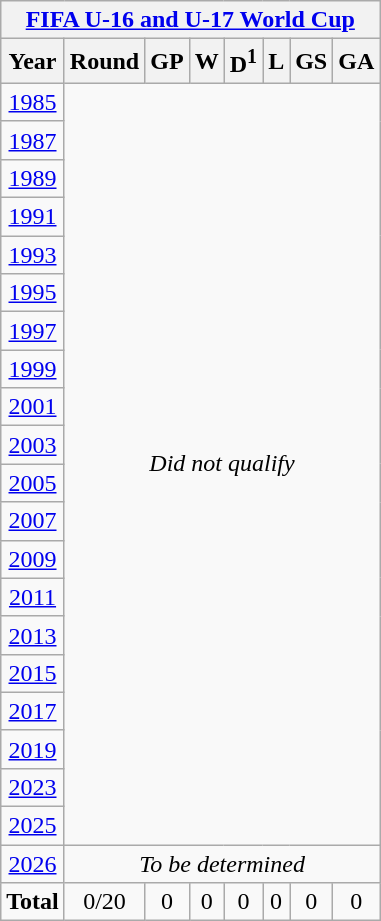<table class="wikitable" style="text-align: center;">
<tr>
<th colspan=8><a href='#'>FIFA U-16 and U-17 World Cup</a></th>
</tr>
<tr>
<th>Year</th>
<th>Round</th>
<th>GP</th>
<th>W</th>
<th>D<sup>1</sup></th>
<th>L</th>
<th>GS</th>
<th>GA</th>
</tr>
<tr>
<td> <a href='#'>1985</a></td>
<td colspan=7 rowspan=20><em>Did not qualify</em></td>
</tr>
<tr>
<td> <a href='#'>1987</a></td>
</tr>
<tr>
<td> <a href='#'>1989</a></td>
</tr>
<tr>
<td> <a href='#'>1991</a></td>
</tr>
<tr>
<td> <a href='#'>1993</a></td>
</tr>
<tr>
<td> <a href='#'>1995</a></td>
</tr>
<tr>
<td> <a href='#'>1997</a></td>
</tr>
<tr>
<td> <a href='#'>1999</a></td>
</tr>
<tr>
<td> <a href='#'>2001</a></td>
</tr>
<tr>
<td> <a href='#'>2003</a></td>
</tr>
<tr>
<td> <a href='#'>2005</a></td>
</tr>
<tr>
<td> <a href='#'>2007</a></td>
</tr>
<tr>
<td> <a href='#'>2009</a></td>
</tr>
<tr>
<td> <a href='#'>2011</a></td>
</tr>
<tr>
<td> <a href='#'>2013</a></td>
</tr>
<tr>
<td> <a href='#'>2015</a></td>
</tr>
<tr>
<td> <a href='#'>2017</a></td>
</tr>
<tr>
<td> <a href='#'>2019</a></td>
</tr>
<tr>
<td> <a href='#'>2023</a></td>
</tr>
<tr>
<td> <a href='#'>2025</a></td>
</tr>
<tr>
<td> <a href='#'>2026</a></td>
<td colspan=7><em>To be determined</em></td>
</tr>
<tr>
<td><strong>Total</strong></td>
<td>0/20</td>
<td>0</td>
<td>0</td>
<td>0</td>
<td>0</td>
<td>0</td>
<td>0</td>
</tr>
</table>
